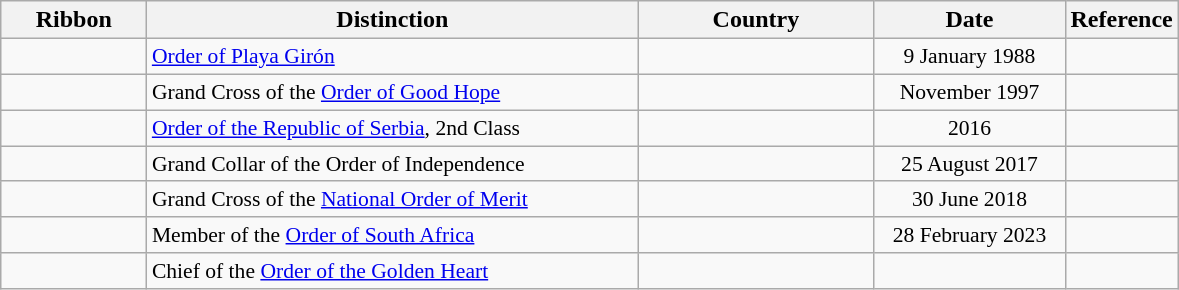<table class="wikitable" style="text-align:left;">
<tr>
<th style="width:90px;">Ribbon</th>
<th style="width:320px;">Distinction</th>
<th style="width:150px;">Country</th>
<th style="width:120px;">Date</th>
<th>Reference</th>
</tr>
<tr>
<td></td>
<td style="font-size:90%;"><a href='#'>Order of Playa Girón</a></td>
<td style="font-size:90%;"></td>
<td style="text-align:center; font-size:90%;">9 January 1988</td>
<td style="font-size:90%;"></td>
</tr>
<tr>
<td></td>
<td style="font-size:90%;">Grand Cross of the <a href='#'>Order of Good Hope</a></td>
<td style="font-size:90%;"></td>
<td style="text-align:center; font-size:90%;">November 1997</td>
<td style="font-size:90%;"></td>
</tr>
<tr>
<td></td>
<td style="font-size:90%;"><a href='#'>Order of the Republic of Serbia</a>, 2nd Class</td>
<td style="font-size:90%;"></td>
<td style="text-align:center; font-size:90%;">2016</td>
<td style="font-size:90%;"></td>
</tr>
<tr>
<td></td>
<td style="font-size:90%;">Grand Collar of the Order of Independence</td>
<td style="font-size:90%;"></td>
<td style="text-align:center; font-size:90%;">25 August 2017</td>
<td style="font-size:90%;"></td>
</tr>
<tr>
<td></td>
<td style="font-size:90%;">Grand Cross of the <a href='#'>National Order of Merit</a></td>
<td style="font-size:90%;"></td>
<td style="text-align:center; font-size:90%;">30 June 2018</td>
<td style="font-size:90%;"></td>
</tr>
<tr>
<td></td>
<td style="font-size:90%;">Member of the <a href='#'>Order of South Africa</a></td>
<td style="font-size:90%;"></td>
<td style="text-align:center; font-size:90%;">28 February 2023</td>
<td style="font-size:90%;"></td>
</tr>
<tr>
<td></td>
<td style="font-size:90%;">Chief of the <a href='#'>Order of the Golden Heart</a></td>
<td style="font-size:90%;"></td>
<td style="text-align:center; font-size:90%;"></td>
<td style="font-size:90%;"></td>
</tr>
</table>
